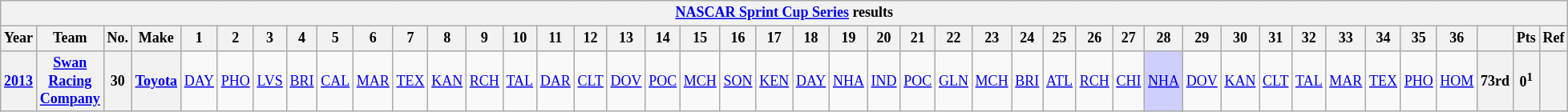<table class="wikitable" style="text-align:center; font-size:75%">
<tr>
<th colspan=45><a href='#'>NASCAR Sprint Cup Series</a> results</th>
</tr>
<tr>
<th>Year</th>
<th>Team</th>
<th>No.</th>
<th>Make</th>
<th>1</th>
<th>2</th>
<th>3</th>
<th>4</th>
<th>5</th>
<th>6</th>
<th>7</th>
<th>8</th>
<th>9</th>
<th>10</th>
<th>11</th>
<th>12</th>
<th>13</th>
<th>14</th>
<th>15</th>
<th>16</th>
<th>17</th>
<th>18</th>
<th>19</th>
<th>20</th>
<th>21</th>
<th>22</th>
<th>23</th>
<th>24</th>
<th>25</th>
<th>26</th>
<th>27</th>
<th>28</th>
<th>29</th>
<th>30</th>
<th>31</th>
<th>32</th>
<th>33</th>
<th>34</th>
<th>35</th>
<th>36</th>
<th></th>
<th>Pts</th>
<th>Ref</th>
</tr>
<tr>
<th><a href='#'>2013</a></th>
<th><a href='#'>Swan Racing Company</a></th>
<th>30</th>
<th><a href='#'>Toyota</a></th>
<td><a href='#'>DAY</a></td>
<td><a href='#'>PHO</a></td>
<td><a href='#'>LVS</a></td>
<td><a href='#'>BRI</a></td>
<td><a href='#'>CAL</a></td>
<td><a href='#'>MAR</a></td>
<td><a href='#'>TEX</a></td>
<td><a href='#'>KAN</a></td>
<td><a href='#'>RCH</a></td>
<td><a href='#'>TAL</a></td>
<td><a href='#'>DAR</a></td>
<td><a href='#'>CLT</a></td>
<td><a href='#'>DOV</a></td>
<td><a href='#'>POC</a></td>
<td><a href='#'>MCH</a></td>
<td><a href='#'>SON</a></td>
<td><a href='#'>KEN</a></td>
<td><a href='#'>DAY</a></td>
<td><a href='#'>NHA</a></td>
<td><a href='#'>IND</a></td>
<td><a href='#'>POC</a></td>
<td><a href='#'>GLN</a></td>
<td><a href='#'>MCH</a></td>
<td><a href='#'>BRI</a></td>
<td><a href='#'>ATL</a></td>
<td><a href='#'>RCH</a></td>
<td><a href='#'>CHI</a></td>
<td style="background:#CFCFFF;"><a href='#'>NHA</a><br></td>
<td><a href='#'>DOV</a></td>
<td><a href='#'>KAN</a></td>
<td><a href='#'>CLT</a></td>
<td><a href='#'>TAL</a></td>
<td><a href='#'>MAR</a></td>
<td><a href='#'>TEX</a></td>
<td><a href='#'>PHO</a></td>
<td><a href='#'>HOM</a></td>
<th>73rd</th>
<th>0<sup>1</sup></th>
<th></th>
</tr>
</table>
